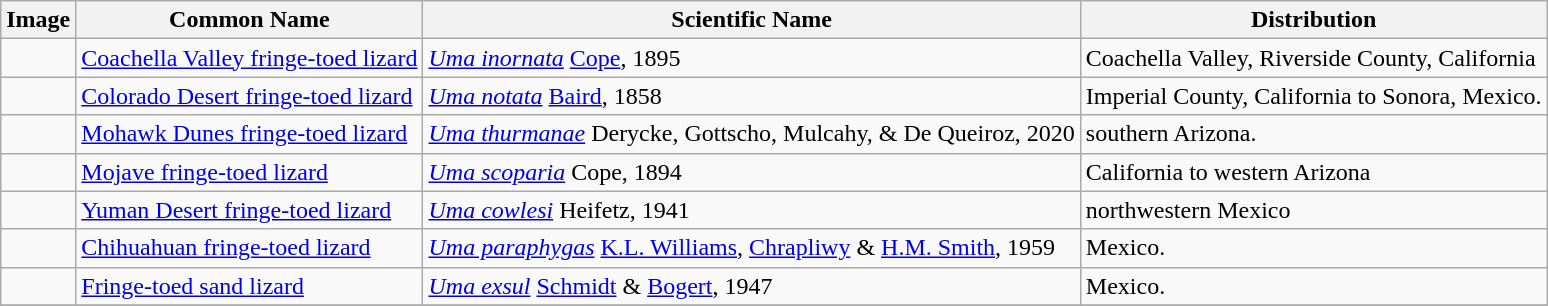<table class="wikitable">
<tr>
<th>Image</th>
<th>Common Name</th>
<th>Scientific Name</th>
<th>Distribution</th>
</tr>
<tr>
<td></td>
<td><a href='#'>Coachella Valley fringe-toed lizard</a></td>
<td><em><a href='#'>Uma inornata</a></em> <a href='#'>Cope</a>, 1895</td>
<td>Coachella Valley, Riverside County, California</td>
</tr>
<tr>
<td></td>
<td><a href='#'>Colorado Desert fringe-toed lizard</a></td>
<td><em><a href='#'>Uma notata</a></em> <a href='#'>Baird</a>, 1858</td>
<td>Imperial County, California to Sonora, Mexico.</td>
</tr>
<tr>
<td></td>
<td><a href='#'>Mohawk Dunes fringe-toed lizard</a></td>
<td><em><a href='#'>Uma thurmanae</a></em> Derycke, Gottscho, Mulcahy, & De Queiroz, 2020</td>
<td>southern Arizona.</td>
</tr>
<tr>
<td></td>
<td><a href='#'>Mojave fringe-toed lizard</a></td>
<td><em><a href='#'>Uma scoparia</a></em> Cope, 1894</td>
<td>California to western Arizona</td>
</tr>
<tr>
<td></td>
<td><a href='#'>Yuman Desert fringe-toed lizard</a></td>
<td><em><a href='#'>Uma cowlesi</a></em> Heifetz, 1941</td>
<td>northwestern Mexico</td>
</tr>
<tr>
<td></td>
<td><a href='#'>Chihuahuan fringe-toed lizard</a></td>
<td><em><a href='#'>Uma paraphygas</a></em> <a href='#'>K.L. Williams</a>, <a href='#'>Chrapliwy</a> & <a href='#'>H.M. Smith</a>, 1959</td>
<td>Mexico.</td>
</tr>
<tr>
<td></td>
<td><a href='#'>Fringe-toed sand lizard</a></td>
<td><em><a href='#'>Uma exsul</a></em>  <a href='#'>Schmidt</a> & <a href='#'>Bogert</a>, 1947</td>
<td>Mexico.</td>
</tr>
<tr>
</tr>
</table>
